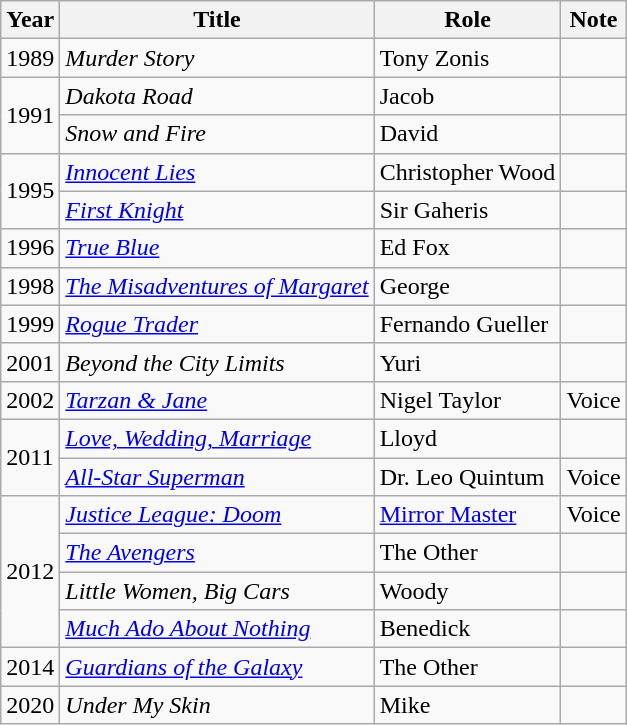<table class="wikitable sortable">
<tr>
<th>Year</th>
<th>Title</th>
<th>Role</th>
<th>Note</th>
</tr>
<tr>
<td>1989</td>
<td><em>Murder Story</em></td>
<td>Tony Zonis</td>
<td></td>
</tr>
<tr>
<td rowspan="2">1991</td>
<td><em>Dakota Road</em></td>
<td>Jacob</td>
<td></td>
</tr>
<tr>
<td><em>Snow and Fire</em></td>
<td>David</td>
<td></td>
</tr>
<tr>
<td rowspan="2">1995</td>
<td><em><a href='#'>Innocent Lies</a></em></td>
<td>Christopher Wood</td>
<td></td>
</tr>
<tr>
<td><em><a href='#'>First Knight</a></em></td>
<td>Sir Gaheris</td>
<td></td>
</tr>
<tr>
<td>1996</td>
<td><em><a href='#'>True Blue</a></em></td>
<td>Ed Fox</td>
<td></td>
</tr>
<tr>
<td>1998</td>
<td><em><a href='#'>The Misadventures of Margaret</a></em></td>
<td>George</td>
<td></td>
</tr>
<tr>
<td>1999</td>
<td><em><a href='#'>Rogue Trader</a></em></td>
<td>Fernando Gueller</td>
<td></td>
</tr>
<tr>
<td>2001</td>
<td><em>Beyond the City Limits</em></td>
<td>Yuri</td>
<td></td>
</tr>
<tr>
<td>2002</td>
<td><em><a href='#'>Tarzan & Jane</a></em></td>
<td>Nigel Taylor</td>
<td>Voice</td>
</tr>
<tr>
<td rowspan=2>2011</td>
<td><em><a href='#'>Love, Wedding, Marriage</a></em></td>
<td>Lloyd</td>
<td></td>
</tr>
<tr>
<td><em><a href='#'>All-Star Superman</a></em></td>
<td>Dr. Leo Quintum</td>
<td>Voice</td>
</tr>
<tr>
<td rowspan=4>2012</td>
<td><em><a href='#'>Justice League: Doom</a></em></td>
<td><a href='#'>Mirror Master</a></td>
<td>Voice</td>
</tr>
<tr>
<td><em><a href='#'>The Avengers</a></em></td>
<td>The Other</td>
<td></td>
</tr>
<tr>
<td><em>Little Women, Big Cars</em></td>
<td>Woody</td>
<td></td>
</tr>
<tr>
<td><em><a href='#'>Much Ado About Nothing</a></em></td>
<td>Benedick</td>
<td></td>
</tr>
<tr>
<td>2014</td>
<td><em><a href='#'>Guardians of the Galaxy</a></em></td>
<td>The Other</td>
<td></td>
</tr>
<tr>
<td>2020</td>
<td><em>Under My Skin</em></td>
<td>Mike</td>
<td></td>
</tr>
</table>
